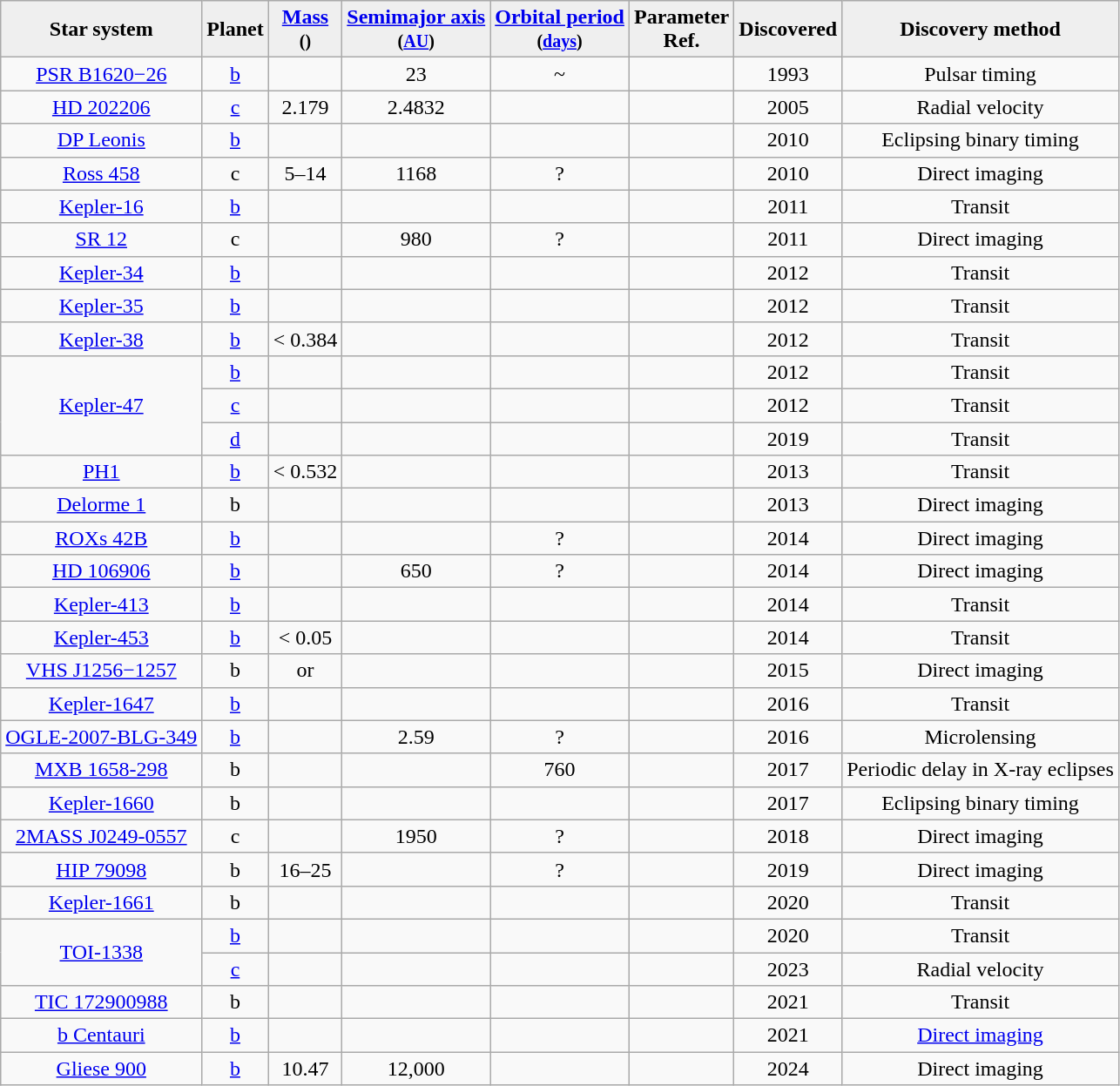<table class="wikitable" style="text-align:center;border-collapse:collapse;" cellpadding="2">
<tr>
<th style="background:#efefef;">Star system</th>
<th style="background:#efefef;">Planet</th>
<th style="background:#efefef;"><a href='#'>Mass</a><br><small>()</small></th>
<th style="background:#efefef;"><a href='#'>Semimajor axis</a><br><small>(<a href='#'>AU</a>)</small></th>
<th style="background:#efefef;"><a href='#'>Orbital period</a><br><small>(<a href='#'>days</a>)</small></th>
<th style="background:#efefef;">Parameter<br>Ref.</th>
<th style="background:#efefef;">Discovered</th>
<th style="background:#efefef;">Discovery method</th>
</tr>
<tr>
<td><a href='#'>PSR B1620−26</a></td>
<td><a href='#'>b</a></td>
<td></td>
<td>23</td>
<td>~ </td>
<td></td>
<td>1993</td>
<td>Pulsar timing</td>
</tr>
<tr>
<td><a href='#'>HD 202206</a></td>
<td><a href='#'>c</a></td>
<td>2.179</td>
<td>2.4832</td>
<td></td>
<td></td>
<td>2005</td>
<td>Radial velocity</td>
</tr>
<tr>
<td><a href='#'>DP Leonis</a></td>
<td><a href='#'>b</a></td>
<td></td>
<td></td>
<td></td>
<td></td>
<td>2010</td>
<td>Eclipsing binary timing</td>
</tr>
<tr>
<td><a href='#'>Ross 458</a></td>
<td>c</td>
<td>5–14</td>
<td>1168</td>
<td>?</td>
<td></td>
<td>2010</td>
<td>Direct imaging</td>
</tr>
<tr>
<td><a href='#'>Kepler-16</a></td>
<td><a href='#'>b</a></td>
<td></td>
<td></td>
<td></td>
<td></td>
<td>2011</td>
<td>Transit</td>
</tr>
<tr>
<td><a href='#'>SR 12</a></td>
<td>c</td>
<td></td>
<td>980</td>
<td>?</td>
<td></td>
<td>2011</td>
<td>Direct imaging</td>
</tr>
<tr>
<td><a href='#'>Kepler-34</a></td>
<td><a href='#'>b</a></td>
<td></td>
<td></td>
<td></td>
<td></td>
<td>2012</td>
<td>Transit</td>
</tr>
<tr>
<td><a href='#'>Kepler-35</a></td>
<td><a href='#'>b</a></td>
<td></td>
<td></td>
<td></td>
<td></td>
<td>2012</td>
<td>Transit</td>
</tr>
<tr>
<td><a href='#'>Kepler-38</a></td>
<td><a href='#'>b</a></td>
<td>< 0.384</td>
<td></td>
<td></td>
<td></td>
<td>2012</td>
<td>Transit</td>
</tr>
<tr>
<td rowspan=3><a href='#'>Kepler-47</a></td>
<td><a href='#'>b</a></td>
<td></td>
<td></td>
<td></td>
<td></td>
<td>2012</td>
<td>Transit</td>
</tr>
<tr>
<td><a href='#'>c</a></td>
<td></td>
<td></td>
<td></td>
<td></td>
<td>2012</td>
<td>Transit</td>
</tr>
<tr>
<td><a href='#'>d</a></td>
<td></td>
<td></td>
<td></td>
<td></td>
<td>2019</td>
<td>Transit</td>
</tr>
<tr>
<td><a href='#'>PH1</a></td>
<td><a href='#'>b</a></td>
<td>< 0.532</td>
<td></td>
<td></td>
<td></td>
<td>2013</td>
<td>Transit</td>
</tr>
<tr>
<td><a href='#'>Delorme 1</a></td>
<td>b</td>
<td></td>
<td></td>
<td></td>
<td></td>
<td>2013</td>
<td>Direct imaging</td>
</tr>
<tr>
<td><a href='#'>ROXs 42B</a></td>
<td><a href='#'>b</a></td>
<td></td>
<td></td>
<td>?</td>
<td></td>
<td>2014</td>
<td>Direct imaging</td>
</tr>
<tr>
<td><a href='#'>HD 106906</a></td>
<td><a href='#'>b</a></td>
<td></td>
<td>650</td>
<td>?</td>
<td></td>
<td>2014</td>
<td>Direct imaging</td>
</tr>
<tr>
<td><a href='#'>Kepler-413</a></td>
<td><a href='#'>b</a></td>
<td></td>
<td></td>
<td></td>
<td></td>
<td>2014</td>
<td>Transit</td>
</tr>
<tr>
<td><a href='#'>Kepler-453</a></td>
<td><a href='#'>b</a></td>
<td>< 0.05</td>
<td></td>
<td></td>
<td></td>
<td>2014</td>
<td>Transit</td>
</tr>
<tr>
<td><a href='#'>VHS J1256−1257</a></td>
<td>b</td>
<td> or </td>
<td></td>
<td></td>
<td></td>
<td>2015</td>
<td>Direct imaging</td>
</tr>
<tr>
<td><a href='#'>Kepler-1647</a></td>
<td><a href='#'>b</a></td>
<td></td>
<td></td>
<td></td>
<td></td>
<td>2016</td>
<td>Transit</td>
</tr>
<tr>
<td><a href='#'>OGLE-2007-BLG-349</a></td>
<td><a href='#'>b</a></td>
<td></td>
<td>2.59</td>
<td>?</td>
<td></td>
<td>2016</td>
<td>Microlensing</td>
</tr>
<tr>
<td><a href='#'>MXB 1658-298</a></td>
<td>b</td>
<td></td>
<td></td>
<td>760</td>
<td></td>
<td>2017</td>
<td>Periodic delay in X-ray eclipses</td>
</tr>
<tr>
<td><a href='#'>Kepler-1660</a></td>
<td>b</td>
<td></td>
<td></td>
<td></td>
<td></td>
<td>2017</td>
<td>Eclipsing binary timing</td>
</tr>
<tr>
<td><a href='#'>2MASS J0249-0557</a></td>
<td>c</td>
<td></td>
<td>1950</td>
<td>?</td>
<td></td>
<td>2018</td>
<td>Direct imaging</td>
</tr>
<tr>
<td><a href='#'>HIP 79098</a></td>
<td>b</td>
<td>16–25</td>
<td></td>
<td>?</td>
<td></td>
<td>2019</td>
<td>Direct imaging</td>
</tr>
<tr>
<td><a href='#'>Kepler-1661</a></td>
<td>b</td>
<td></td>
<td></td>
<td></td>
<td></td>
<td>2020</td>
<td>Transit</td>
</tr>
<tr>
<td rowspan=2><a href='#'>TOI-1338</a></td>
<td><a href='#'>b</a></td>
<td></td>
<td></td>
<td></td>
<td></td>
<td>2020</td>
<td>Transit</td>
</tr>
<tr>
<td><a href='#'>c</a></td>
<td></td>
<td></td>
<td></td>
<td></td>
<td>2023</td>
<td>Radial velocity</td>
</tr>
<tr>
<td><a href='#'>TIC 172900988</a></td>
<td>b</td>
<td></td>
<td></td>
<td></td>
<td></td>
<td>2021</td>
<td>Transit</td>
</tr>
<tr>
<td><a href='#'>b Centauri</a></td>
<td><a href='#'>b</a></td>
<td></td>
<td></td>
<td></td>
<td></td>
<td>2021</td>
<td><a href='#'>Direct imaging</a></td>
</tr>
<tr>
<td><a href='#'>Gliese 900</a></td>
<td><a href='#'>b</a></td>
<td>10.47</td>
<td>12,000</td>
<td></td>
<td></td>
<td>2024</td>
<td>Direct imaging</td>
</tr>
</table>
